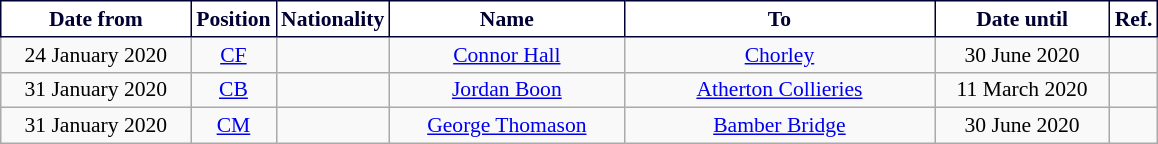<table class="wikitable"  style="text-align:center; font-size:90%; ">
<tr>
<th style="background:#FFFFFF;color:#000033;border:1px solid #000033; width:120px;">Date from</th>
<th style="background:#FFFFFF;color:#000033;border:1px solid #000033; width:50px;">Position</th>
<th style="background:#FFFFFF;color:#000033;border:1px solid #000033; width:50px;">Nationality</th>
<th style="background:#FFFFFF;color:#000033;border:1px solid #000033; width:150px;">Name</th>
<th style="background:#FFFFFF;color:#000033;border:1px solid #000033; width:200px;">To</th>
<th style="background:#FFFFFF;color:#000033;border:1px solid #000033; width:110px;">Date until</th>
<th style="background:#FFFFFF;color:#000033;border:1px solid #000033; width:25px;">Ref.</th>
</tr>
<tr>
<td>24 January 2020</td>
<td><a href='#'>CF</a></td>
<td></td>
<td><a href='#'>Connor Hall</a></td>
<td> <a href='#'>Chorley</a></td>
<td>30 June 2020</td>
<td></td>
</tr>
<tr>
<td>31 January 2020</td>
<td><a href='#'>CB</a></td>
<td></td>
<td><a href='#'>Jordan Boon</a></td>
<td> <a href='#'>Atherton Collieries</a></td>
<td>11 March 2020</td>
<td></td>
</tr>
<tr>
<td>31 January 2020</td>
<td><a href='#'>CM</a></td>
<td></td>
<td><a href='#'>George Thomason</a></td>
<td> <a href='#'>Bamber Bridge</a></td>
<td>30 June 2020</td>
<td></td>
</tr>
</table>
